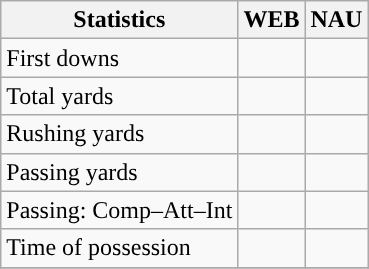<table class="wikitable" style="float: left;">
<tr>
<th>Statistics</th>
<th>WEB</th>
<th>NAU</th>
</tr>
<tr>
<td>First downs</td>
<td></td>
<td></td>
</tr>
<tr>
<td>Total yards</td>
<td></td>
<td></td>
</tr>
<tr>
<td>Rushing yards</td>
<td></td>
<td></td>
</tr>
<tr>
<td>Passing yards</td>
<td></td>
<td></td>
</tr>
<tr>
<td>Passing: Comp–Att–Int</td>
<td></td>
<td></td>
</tr>
<tr>
<td>Time of possession</td>
<td></td>
<td></td>
</tr>
<tr>
</tr>
</table>
